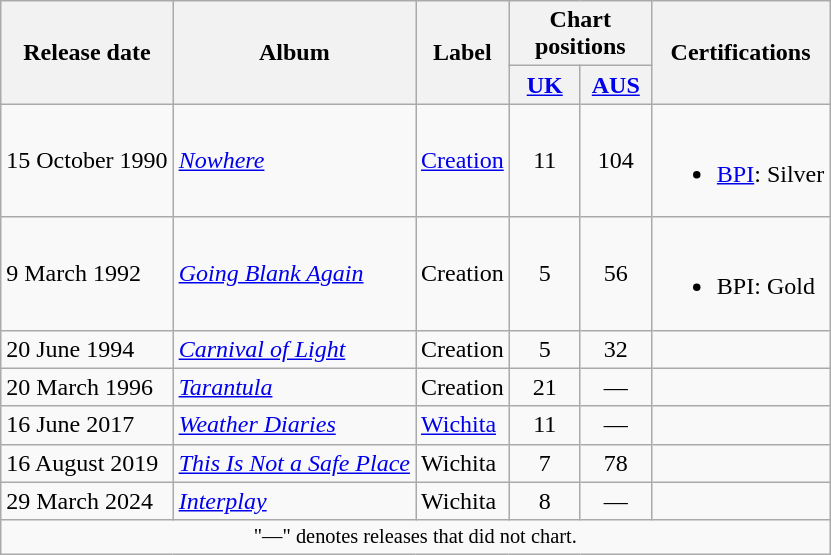<table class="wikitable">
<tr>
<th scope="col" rowspan="2">Release date</th>
<th scope="col" rowspan="2">Album</th>
<th scope="col" rowspan="2">Label</th>
<th scope="col" colspan="2">Chart positions</th>
<th scope="col" rowspan="2">Certifications</th>
</tr>
<tr>
<th scope="col" width=40><a href='#'>UK</a><br></th>
<th scope="col" width=40><a href='#'>AUS</a><br></th>
</tr>
<tr>
<td>15 October 1990</td>
<td><em><a href='#'>Nowhere</a></em></td>
<td><a href='#'>Creation</a></td>
<td style="text-align:center;">11</td>
<td style="text-align:center;">104</td>
<td><br><ul><li><a href='#'>BPI</a>: Silver</li></ul></td>
</tr>
<tr>
<td>9 March 1992</td>
<td><em><a href='#'>Going Blank Again</a></em></td>
<td>Creation</td>
<td style="text-align:center;">5</td>
<td style="text-align:center;">56</td>
<td><br><ul><li>BPI: Gold</li></ul></td>
</tr>
<tr>
<td>20 June 1994</td>
<td><em><a href='#'>Carnival of Light</a></em></td>
<td>Creation</td>
<td style="text-align:center;">5</td>
<td style="text-align:center;">32</td>
<td></td>
</tr>
<tr>
<td>20 March 1996</td>
<td><em><a href='#'>Tarantula</a></em></td>
<td>Creation</td>
<td style="text-align:center;">21</td>
<td style="text-align:center;">—</td>
<td></td>
</tr>
<tr>
<td>16 June 2017</td>
<td><em><a href='#'>Weather Diaries</a></em></td>
<td><a href='#'>Wichita</a></td>
<td style="text-align:center;">11</td>
<td style="text-align:center;">—</td>
<td></td>
</tr>
<tr>
<td>16 August 2019</td>
<td><em><a href='#'>This Is Not a Safe Place</a></em></td>
<td>Wichita</td>
<td style="text-align:center;">7</td>
<td style="text-align:center;">78</td>
<td></td>
</tr>
<tr>
<td>29 March 2024</td>
<td><em><a href='#'>Interplay</a></em></td>
<td>Wichita</td>
<td style="text-align:center;">8</td>
<td style="text-align:center;">—</td>
</tr>
<tr>
<td colspan="6" style="text-align:center; font-size:85%">"—" denotes releases that did not chart.</td>
</tr>
</table>
